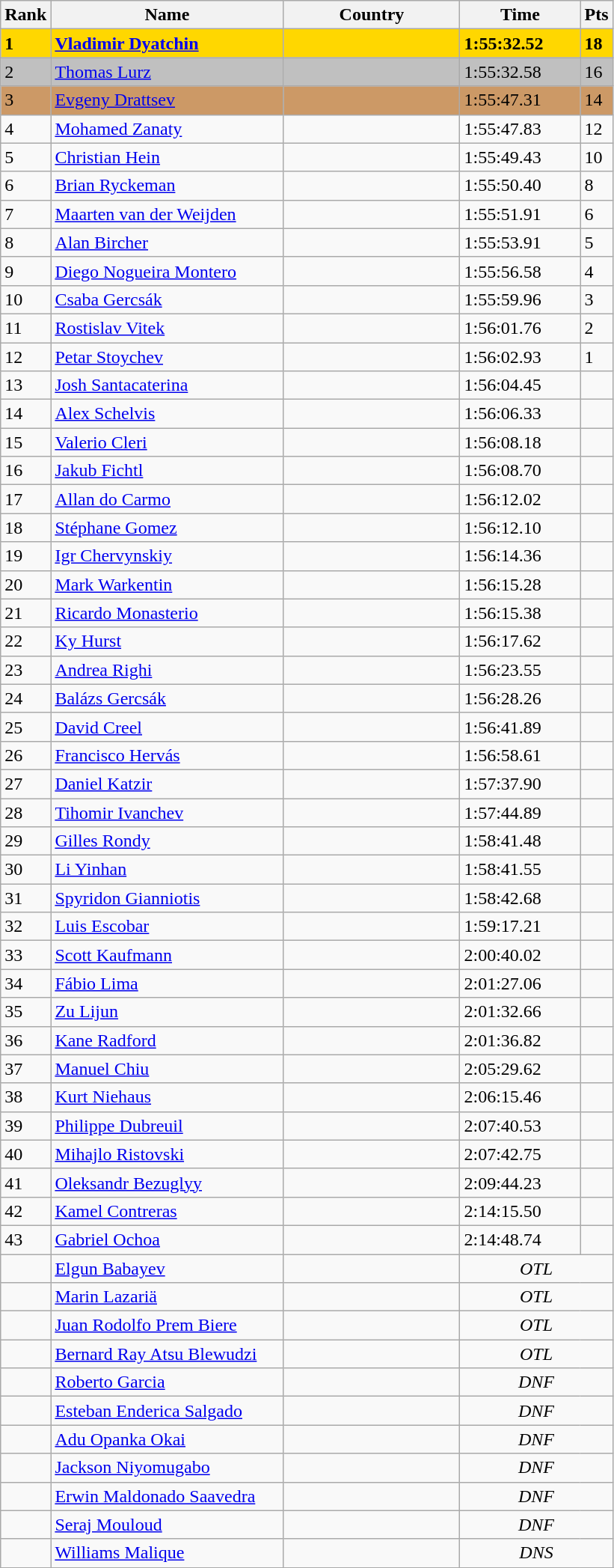<table class="wikitable">
<tr>
<th width=20>Rank</th>
<th width=200>Name</th>
<th width=150>Country</th>
<th width=100>Time</th>
<th width=20>Pts</th>
</tr>
<tr bgcolor=gold>
<td><strong>1</strong></td>
<td><strong><a href='#'>Vladimir Dyatchin</a></strong></td>
<td><strong></strong></td>
<td><strong>1:55:32.52</strong></td>
<td><strong>18</strong></td>
</tr>
<tr bgcolor=silver>
<td>2</td>
<td><a href='#'>Thomas Lurz</a></td>
<td></td>
<td>1:55:32.58</td>
<td>16</td>
</tr>
<tr bgcolor=cc9966>
<td>3</td>
<td><a href='#'>Evgeny Drattsev</a></td>
<td></td>
<td>1:55:47.31</td>
<td>14</td>
</tr>
<tr>
<td>4</td>
<td><a href='#'>Mohamed Zanaty</a></td>
<td></td>
<td>1:55:47.83</td>
<td>12</td>
</tr>
<tr>
<td>5</td>
<td><a href='#'>Christian Hein</a></td>
<td></td>
<td>1:55:49.43</td>
<td>10</td>
</tr>
<tr>
<td>6</td>
<td><a href='#'>Brian Ryckeman</a></td>
<td></td>
<td>1:55:50.40</td>
<td>8</td>
</tr>
<tr>
<td>7</td>
<td><a href='#'>Maarten van der Weijden</a></td>
<td></td>
<td>1:55:51.91</td>
<td>6</td>
</tr>
<tr>
<td>8</td>
<td><a href='#'>Alan Bircher</a></td>
<td></td>
<td>1:55:53.91</td>
<td>5</td>
</tr>
<tr>
<td>9</td>
<td><a href='#'>Diego Nogueira Montero</a></td>
<td></td>
<td>1:55:56.58</td>
<td>4</td>
</tr>
<tr>
<td>10</td>
<td><a href='#'>Csaba Gercsák</a></td>
<td></td>
<td>1:55:59.96</td>
<td>3</td>
</tr>
<tr>
<td>11</td>
<td><a href='#'>Rostislav Vitek</a></td>
<td></td>
<td>1:56:01.76</td>
<td>2</td>
</tr>
<tr>
<td>12</td>
<td><a href='#'>Petar Stoychev</a></td>
<td></td>
<td>1:56:02.93</td>
<td>1</td>
</tr>
<tr>
<td>13</td>
<td><a href='#'>Josh Santacaterina</a></td>
<td></td>
<td>1:56:04.45</td>
<td></td>
</tr>
<tr>
<td>14</td>
<td><a href='#'>Alex Schelvis</a></td>
<td></td>
<td>1:56:06.33</td>
<td></td>
</tr>
<tr>
<td>15</td>
<td><a href='#'>Valerio Cleri</a></td>
<td></td>
<td>1:56:08.18</td>
<td></td>
</tr>
<tr>
<td>16</td>
<td><a href='#'>Jakub Fichtl</a></td>
<td></td>
<td>1:56:08.70</td>
<td></td>
</tr>
<tr>
<td>17</td>
<td><a href='#'>Allan do Carmo</a></td>
<td></td>
<td>1:56:12.02</td>
<td></td>
</tr>
<tr>
<td>18</td>
<td><a href='#'>Stéphane Gomez</a></td>
<td></td>
<td>1:56:12.10</td>
<td></td>
</tr>
<tr>
<td>19</td>
<td><a href='#'>Igr Chervynskiy</a></td>
<td></td>
<td>1:56:14.36</td>
<td></td>
</tr>
<tr>
<td>20</td>
<td><a href='#'>Mark Warkentin</a></td>
<td></td>
<td>1:56:15.28</td>
<td></td>
</tr>
<tr>
<td>21</td>
<td><a href='#'>Ricardo Monasterio</a></td>
<td></td>
<td>1:56:15.38</td>
<td></td>
</tr>
<tr>
<td>22</td>
<td><a href='#'>Ky Hurst</a></td>
<td></td>
<td>1:56:17.62</td>
<td></td>
</tr>
<tr>
<td>23</td>
<td><a href='#'>Andrea Righi</a></td>
<td></td>
<td>1:56:23.55</td>
<td></td>
</tr>
<tr>
<td>24</td>
<td><a href='#'>Balázs Gercsák</a></td>
<td></td>
<td>1:56:28.26</td>
<td></td>
</tr>
<tr>
<td>25</td>
<td><a href='#'>David Creel</a></td>
<td></td>
<td>1:56:41.89</td>
<td></td>
</tr>
<tr>
<td>26</td>
<td><a href='#'>Francisco Hervás</a></td>
<td></td>
<td>1:56:58.61</td>
<td></td>
</tr>
<tr>
<td>27</td>
<td><a href='#'>Daniel Katzir</a></td>
<td></td>
<td>1:57:37.90</td>
<td></td>
</tr>
<tr>
<td>28</td>
<td><a href='#'>Tihomir Ivanchev</a></td>
<td></td>
<td>1:57:44.89</td>
<td></td>
</tr>
<tr>
<td>29</td>
<td><a href='#'>Gilles Rondy</a></td>
<td></td>
<td>1:58:41.48</td>
<td></td>
</tr>
<tr>
<td>30</td>
<td><a href='#'>Li Yinhan</a></td>
<td></td>
<td>1:58:41.55</td>
<td></td>
</tr>
<tr>
<td>31</td>
<td><a href='#'>Spyridon Gianniotis</a></td>
<td></td>
<td>1:58:42.68</td>
<td></td>
</tr>
<tr>
<td>32</td>
<td><a href='#'>Luis Escobar</a></td>
<td></td>
<td>1:59:17.21</td>
<td></td>
</tr>
<tr>
<td>33</td>
<td><a href='#'>Scott Kaufmann</a></td>
<td></td>
<td>2:00:40.02</td>
<td></td>
</tr>
<tr>
<td>34</td>
<td><a href='#'>Fábio Lima</a></td>
<td></td>
<td>2:01:27.06</td>
<td></td>
</tr>
<tr>
<td>35</td>
<td><a href='#'>Zu Lijun</a></td>
<td></td>
<td>2:01:32.66</td>
<td></td>
</tr>
<tr>
<td>36</td>
<td><a href='#'>Kane Radford</a></td>
<td></td>
<td>2:01:36.82</td>
<td></td>
</tr>
<tr>
<td>37</td>
<td><a href='#'>Manuel Chiu</a></td>
<td></td>
<td>2:05:29.62</td>
<td></td>
</tr>
<tr>
<td>38</td>
<td><a href='#'>Kurt Niehaus</a></td>
<td></td>
<td>2:06:15.46</td>
<td></td>
</tr>
<tr>
<td>39</td>
<td><a href='#'>Philippe Dubreuil</a></td>
<td></td>
<td>2:07:40.53</td>
<td></td>
</tr>
<tr>
<td>40</td>
<td><a href='#'>Mihajlo Ristovski</a></td>
<td></td>
<td>2:07:42.75</td>
<td></td>
</tr>
<tr>
<td>41</td>
<td><a href='#'>Oleksandr Bezuglyy</a></td>
<td></td>
<td>2:09:44.23</td>
<td></td>
</tr>
<tr>
<td>42</td>
<td><a href='#'>Kamel Contreras</a></td>
<td></td>
<td>2:14:15.50</td>
<td></td>
</tr>
<tr>
<td>43</td>
<td><a href='#'>Gabriel Ochoa</a></td>
<td></td>
<td>2:14:48.74</td>
<td></td>
</tr>
<tr>
<td></td>
<td><a href='#'>Elgun Babayev</a></td>
<td></td>
<td colspan="2" align=center><em>OTL</em></td>
</tr>
<tr>
<td></td>
<td><a href='#'>Marin Lazariä</a></td>
<td></td>
<td colspan="2" align=center><em>OTL</em></td>
</tr>
<tr>
<td></td>
<td><a href='#'>Juan Rodolfo Prem Biere</a></td>
<td></td>
<td colspan="2" align=center><em>OTL</em></td>
</tr>
<tr>
<td></td>
<td><a href='#'>Bernard Ray Atsu Blewudzi</a></td>
<td></td>
<td colspan="2" align=center><em>OTL</em></td>
</tr>
<tr>
<td></td>
<td><a href='#'>Roberto Garcia</a></td>
<td></td>
<td colspan="2" align=center><em>DNF</em></td>
</tr>
<tr>
<td></td>
<td><a href='#'>Esteban Enderica Salgado</a></td>
<td></td>
<td colspan="2" align=center><em>DNF</em></td>
</tr>
<tr>
<td></td>
<td><a href='#'>Adu Opanka Okai</a></td>
<td></td>
<td colspan="2" align=center><em>DNF</em></td>
</tr>
<tr>
<td></td>
<td><a href='#'>Jackson Niyomugabo</a></td>
<td></td>
<td colspan="2" align=center><em>DNF</em></td>
</tr>
<tr>
<td></td>
<td><a href='#'>Erwin Maldonado Saavedra</a></td>
<td></td>
<td colspan="2" align=center><em>DNF</em></td>
</tr>
<tr>
<td></td>
<td><a href='#'>Seraj Mouloud</a></td>
<td></td>
<td colspan="2" align=center><em>DNF</em></td>
</tr>
<tr>
<td></td>
<td><a href='#'>Williams Malique</a></td>
<td></td>
<td colspan="2" align=center><em>DNS</em></td>
</tr>
<tr>
</tr>
</table>
